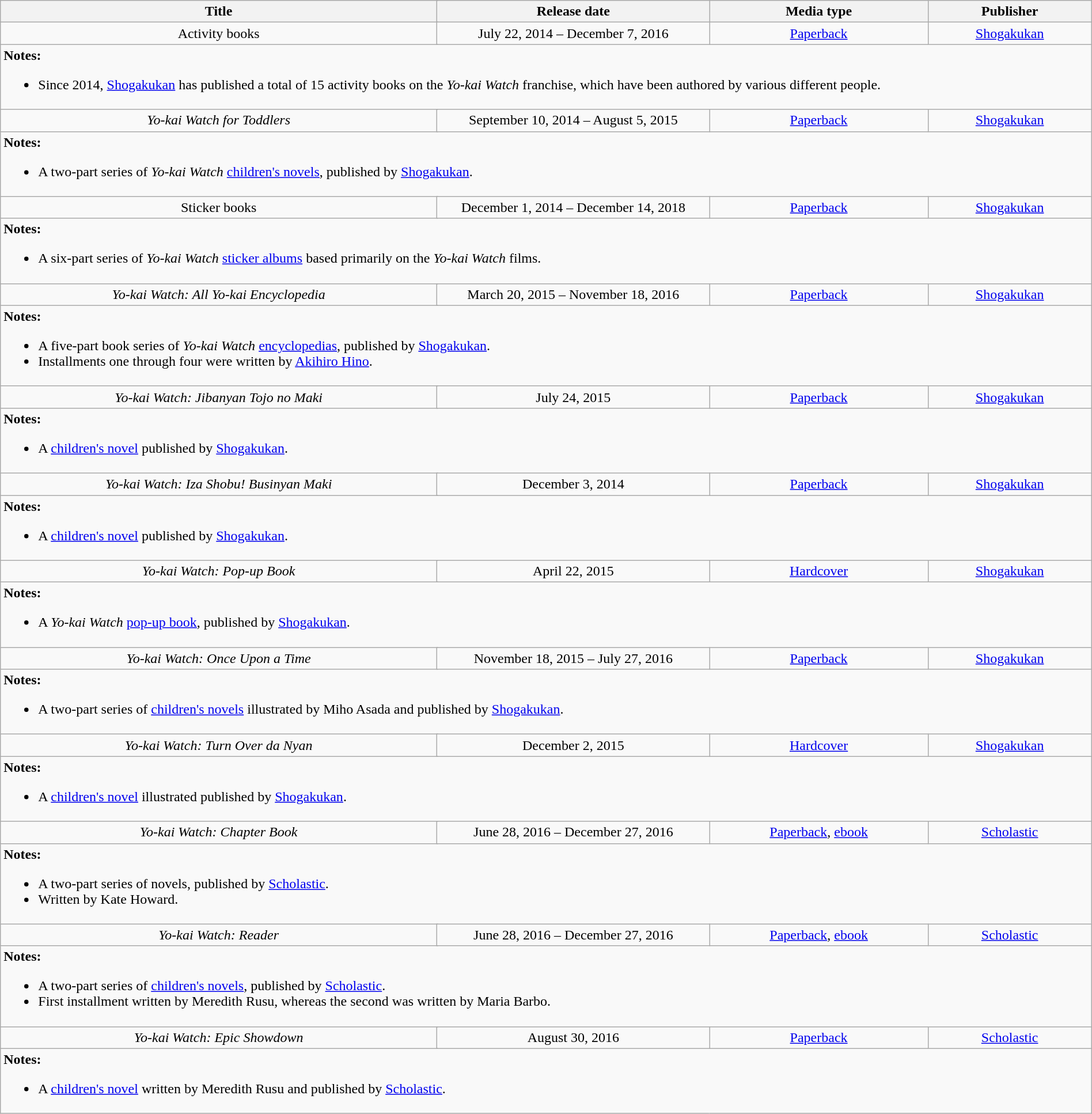<table class="wikitable" style="width:100%;">
<tr style="text-align: center;">
<th colspan="2" style="width:40%;">Title</th>
<th style="width:25%;">Release date</th>
<th style="width:20%;">Media type</th>
<th style="width:45%;">Publisher</th>
</tr>
<tr style="text-align:center;">
<td colspan="2">Activity books</td>
<td>July 22, 2014 – December 7, 2016</td>
<td><a href='#'>Paperback</a></td>
<td><a href='#'>Shogakukan</a></td>
</tr>
<tr>
<td colspan="5" style="border: none; vertical-align: top;"><strong>Notes:</strong><br><ul><li>Since 2014, <a href='#'>Shogakukan</a> has published a total of 15 activity books on the <em>Yo-kai Watch</em> franchise, which have been authored by various different people.</li></ul></td>
</tr>
<tr style="text-align:center;">
<td colspan="2"><em>Yo-kai Watch for Toddlers</em></td>
<td>September 10, 2014 – August 5, 2015</td>
<td><a href='#'>Paperback</a></td>
<td><a href='#'>Shogakukan</a></td>
</tr>
<tr>
<td colspan="5" style="border: none; vertical-align: top;"><strong>Notes:</strong><br><ul><li>A two-part series of <em>Yo-kai Watch</em> <a href='#'>children's novels</a>, published by <a href='#'>Shogakukan</a>.</li></ul></td>
</tr>
<tr style="text-align:center;">
<td colspan="2">Sticker books</td>
<td>December 1, 2014 – December 14, 2018</td>
<td><a href='#'>Paperback</a></td>
<td><a href='#'>Shogakukan</a></td>
</tr>
<tr>
<td colspan="5" style="border: none; vertical-align: top;"><strong>Notes:</strong><br><ul><li>A six-part series of <em>Yo-kai Watch</em> <a href='#'>sticker albums</a> based primarily on the <em>Yo-kai Watch</em> films.</li></ul></td>
</tr>
<tr style="text-align:center;">
<td colspan="2"><em>Yo-kai Watch: All Yo-kai Encyclopedia</em></td>
<td>March 20, 2015 – November 18, 2016</td>
<td><a href='#'>Paperback</a></td>
<td><a href='#'>Shogakukan</a></td>
</tr>
<tr>
<td colspan="5" style="border: none; vertical-align: top;"><strong>Notes:</strong><br><ul><li>A five-part book series of <em>Yo-kai Watch</em> <a href='#'>encyclopedias</a>, published by <a href='#'>Shogakukan</a>.</li><li>Installments one through four were written by <a href='#'>Akihiro Hino</a>.</li></ul></td>
</tr>
<tr style="text-align:center;">
<td colspan="2"><em>Yo-kai Watch: Jibanyan Tojo no Maki</em></td>
<td>July 24, 2015</td>
<td><a href='#'>Paperback</a></td>
<td><a href='#'>Shogakukan</a></td>
</tr>
<tr>
<td colspan="5" style="border: none; vertical-align: top;"><strong>Notes:</strong><br><ul><li>A <a href='#'>children's novel</a> published by <a href='#'>Shogakukan</a>.</li></ul></td>
</tr>
<tr style="text-align:center;">
<td colspan="2"><em>Yo-kai Watch: Iza Shobu! Businyan Maki</em></td>
<td>December 3, 2014</td>
<td><a href='#'>Paperback</a></td>
<td><a href='#'>Shogakukan</a></td>
</tr>
<tr>
<td colspan="5" style="border: none; vertical-align: top;"><strong>Notes:</strong><br><ul><li>A <a href='#'>children's novel</a> published by <a href='#'>Shogakukan</a>.</li></ul></td>
</tr>
<tr style="text-align:center;">
<td colspan="2"><em>Yo-kai Watch: Pop-up Book</em></td>
<td>April 22, 2015</td>
<td><a href='#'>Hardcover</a></td>
<td><a href='#'>Shogakukan</a></td>
</tr>
<tr>
<td colspan="5" style="border: none; vertical-align: top;"><strong>Notes:</strong><br><ul><li>A <em>Yo-kai Watch</em> <a href='#'>pop-up book</a>, published by <a href='#'>Shogakukan</a>.</li></ul></td>
</tr>
<tr style="text-align:center;">
<td colspan="2"><em>Yo-kai Watch: Once Upon a Time</em></td>
<td>November 18, 2015 – July 27, 2016</td>
<td><a href='#'>Paperback</a></td>
<td><a href='#'>Shogakukan</a></td>
</tr>
<tr>
<td colspan="5" style="border: none; vertical-align: top;"><strong>Notes:</strong><br><ul><li>A two-part series of <a href='#'>children's novels</a> illustrated by Miho Asada and published by <a href='#'>Shogakukan</a>.</li></ul></td>
</tr>
<tr style="text-align:center;">
<td colspan="2"><em>Yo-kai Watch: Turn Over da Nyan</em></td>
<td>December 2, 2015</td>
<td><a href='#'>Hardcover</a></td>
<td><a href='#'>Shogakukan</a></td>
</tr>
<tr>
<td colspan="5" style="border: none; vertical-align: top;"><strong>Notes:</strong><br><ul><li>A <a href='#'>children's novel</a> illustrated published by <a href='#'>Shogakukan</a>.</li></ul></td>
</tr>
<tr style="text-align:center;">
<td colspan="2"><em>Yo-kai Watch: Chapter Book</em></td>
<td>June 28, 2016 – December 27, 2016</td>
<td><a href='#'>Paperback</a>, <a href='#'>ebook</a></td>
<td><a href='#'>Scholastic</a></td>
</tr>
<tr>
<td colspan="5" style="border: none; vertical-align: top;"><strong>Notes:</strong><br><ul><li>A two-part series of novels, published by <a href='#'>Scholastic</a>.</li><li>Written by Kate Howard.</li></ul></td>
</tr>
<tr style="text-align:center;">
<td colspan="2"><em>Yo-kai Watch: Reader</em></td>
<td>June 28, 2016 – December 27, 2016</td>
<td><a href='#'>Paperback</a>, <a href='#'>ebook</a></td>
<td><a href='#'>Scholastic</a></td>
</tr>
<tr>
<td colspan="5" style="border: none; vertical-align: top;"><strong>Notes:</strong><br><ul><li>A two-part series of <a href='#'>children's novels</a>, published by <a href='#'>Scholastic</a>.</li><li>First installment written by Meredith Rusu, whereas the second was written by Maria Barbo.</li></ul></td>
</tr>
<tr style="text-align:center;">
<td colspan="2"><em>Yo-kai Watch: Epic Showdown</em></td>
<td>August 30, 2016</td>
<td><a href='#'>Paperback</a></td>
<td><a href='#'>Scholastic</a></td>
</tr>
<tr>
<td colspan="5" style="border: none; vertical-align: top;"><strong>Notes:</strong><br><ul><li>A <a href='#'>children's novel</a> written by Meredith Rusu and published by <a href='#'>Scholastic</a>.</li></ul></td>
</tr>
</table>
